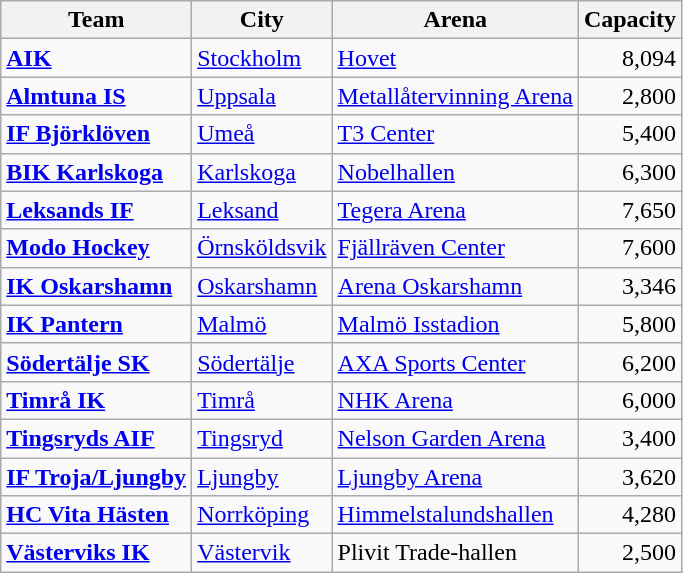<table class="wikitable sortable">
<tr>
<th>Team</th>
<th>City</th>
<th>Arena</th>
<th>Capacity</th>
</tr>
<tr>
<td><strong><a href='#'>AIK</a></strong></td>
<td><a href='#'>Stockholm</a></td>
<td><a href='#'>Hovet</a></td>
<td style="text-align:right;">8,094</td>
</tr>
<tr>
<td><strong><a href='#'>Almtuna IS</a></strong></td>
<td><a href='#'>Uppsala</a></td>
<td><a href='#'>Metallåtervinning Arena</a></td>
<td style="text-align:right;">2,800</td>
</tr>
<tr>
<td><strong><a href='#'>IF Björklöven</a></strong></td>
<td><a href='#'>Umeå</a></td>
<td><a href='#'>T3 Center</a></td>
<td style="text-align:right;">5,400</td>
</tr>
<tr>
<td><strong><a href='#'>BIK Karlskoga</a></strong></td>
<td><a href='#'>Karlskoga</a></td>
<td><a href='#'>Nobelhallen</a></td>
<td style="text-align:right;">6,300</td>
</tr>
<tr>
<td><strong><a href='#'>Leksands IF</a></strong></td>
<td><a href='#'>Leksand</a></td>
<td><a href='#'>Tegera Arena</a></td>
<td style="text-align:right;">7,650</td>
</tr>
<tr>
<td><strong><a href='#'>Modo Hockey</a></strong></td>
<td><a href='#'>Örnsköldsvik</a></td>
<td><a href='#'>Fjällräven Center</a></td>
<td style="text-align:right;">7,600</td>
</tr>
<tr>
<td><strong><a href='#'>IK Oskarshamn</a></strong></td>
<td><a href='#'>Oskarshamn</a></td>
<td><a href='#'>Arena Oskarshamn</a></td>
<td style="text-align:right;">3,346</td>
</tr>
<tr>
<td><strong><a href='#'>IK Pantern</a></strong></td>
<td><a href='#'>Malmö</a></td>
<td><a href='#'>Malmö Isstadion</a></td>
<td style="text-align:right;">5,800</td>
</tr>
<tr>
<td><strong><a href='#'>Södertälje SK</a></strong></td>
<td><a href='#'>Södertälje</a></td>
<td><a href='#'>AXA Sports Center</a></td>
<td style="text-align:right;">6,200</td>
</tr>
<tr>
<td><strong><a href='#'>Timrå IK</a></strong></td>
<td><a href='#'>Timrå</a></td>
<td><a href='#'>NHK Arena</a></td>
<td style="text-align:right;">6,000</td>
</tr>
<tr>
<td><strong><a href='#'>Tingsryds AIF</a></strong></td>
<td><a href='#'>Tingsryd</a></td>
<td><a href='#'>Nelson Garden Arena</a></td>
<td style="text-align:right;">3,400</td>
</tr>
<tr>
<td><strong><a href='#'>IF Troja/Ljungby</a></strong></td>
<td><a href='#'>Ljungby</a></td>
<td><a href='#'>Ljungby Arena</a></td>
<td style="text-align:right;">3,620</td>
</tr>
<tr>
<td><strong><a href='#'>HC Vita Hästen</a></strong></td>
<td><a href='#'>Norrköping</a></td>
<td><a href='#'>Himmelstalundshallen</a></td>
<td style="text-align:right;">4,280</td>
</tr>
<tr>
<td><strong><a href='#'>Västerviks IK</a></strong></td>
<td><a href='#'>Västervik</a></td>
<td>Plivit Trade-hallen</td>
<td style="text-align:right;">2,500</td>
</tr>
</table>
